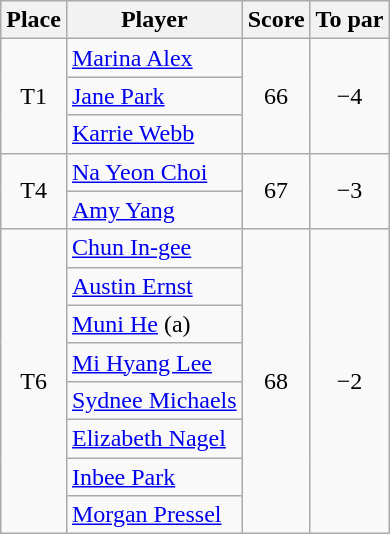<table class="wikitable">
<tr>
<th>Place</th>
<th>Player</th>
<th>Score</th>
<th>To par</th>
</tr>
<tr>
<td rowspan=3 align=center>T1</td>
<td> <a href='#'>Marina Alex</a></td>
<td rowspan=3 align=center>66</td>
<td rowspan=3 align=center>−4</td>
</tr>
<tr>
<td> <a href='#'>Jane Park</a></td>
</tr>
<tr>
<td> <a href='#'>Karrie Webb</a></td>
</tr>
<tr>
<td rowspan=2 align=center>T4</td>
<td> <a href='#'>Na Yeon Choi</a></td>
<td rowspan=2 align=center>67</td>
<td rowspan=2 align=center>−3</td>
</tr>
<tr>
<td> <a href='#'>Amy Yang</a></td>
</tr>
<tr>
<td rowspan=8 align=center>T6</td>
<td> <a href='#'>Chun In-gee</a></td>
<td rowspan=8 align=center>68</td>
<td rowspan=8 align=center>−2</td>
</tr>
<tr>
<td> <a href='#'>Austin Ernst</a></td>
</tr>
<tr>
<td> <a href='#'>Muni He</a> (a)</td>
</tr>
<tr>
<td> <a href='#'>Mi Hyang Lee</a></td>
</tr>
<tr>
<td> <a href='#'>Sydnee Michaels</a></td>
</tr>
<tr>
<td> <a href='#'>Elizabeth Nagel</a></td>
</tr>
<tr>
<td> <a href='#'>Inbee Park</a></td>
</tr>
<tr>
<td> <a href='#'>Morgan Pressel</a></td>
</tr>
</table>
